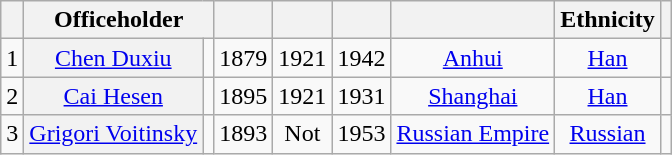<table class="wikitable sortable" style=text-align:center>
<tr>
<th scope=col></th>
<th scope=col colspan="2">Officeholder</th>
<th scope=col></th>
<th scope=col></th>
<th scope=col></th>
<th scope=col></th>
<th scope=col>Ethnicity</th>
<th scope=col class="unsortable"></th>
</tr>
<tr>
<td>1</td>
<th align="center" scope="row" style="font-weight:normal;"><a href='#'>Chen Duxiu</a></th>
<td></td>
<td>1879</td>
<td>1921</td>
<td>1942</td>
<td><a href='#'>Anhui</a></td>
<td><a href='#'>Han</a></td>
<td></td>
</tr>
<tr>
<td>2</td>
<th align="center" scope="row" style="font-weight:normal;"><a href='#'>Cai Hesen</a></th>
<td></td>
<td>1895</td>
<td>1921</td>
<td>1931</td>
<td><a href='#'>Shanghai</a></td>
<td><a href='#'>Han</a></td>
<td></td>
</tr>
<tr>
<td>3</td>
<th align="center" scope="row" style="font-weight:normal;"><a href='#'>Grigori Voitinsky</a></th>
<td></td>
<td>1893</td>
<td>Not</td>
<td>1953</td>
<td><a href='#'>Russian Empire</a></td>
<td><a href='#'>Russian</a></td>
<td></td>
</tr>
</table>
